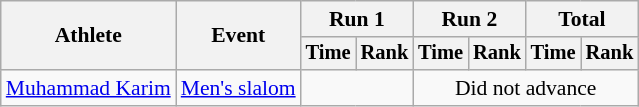<table class="wikitable" style="font-size:90%">
<tr>
<th rowspan=2>Athlete</th>
<th rowspan=2>Event</th>
<th colspan=2>Run 1</th>
<th colspan=2>Run 2</th>
<th colspan=2>Total</th>
</tr>
<tr style="font-size:95%">
<th>Time</th>
<th>Rank</th>
<th>Time</th>
<th>Rank</th>
<th>Time</th>
<th>Rank</th>
</tr>
<tr align=center>
<td align=left><a href='#'>Muhammad Karim</a></td>
<td align=left><a href='#'>Men's slalom</a></td>
<td colspan=2></td>
<td colspan=4>Did not advance</td>
</tr>
</table>
